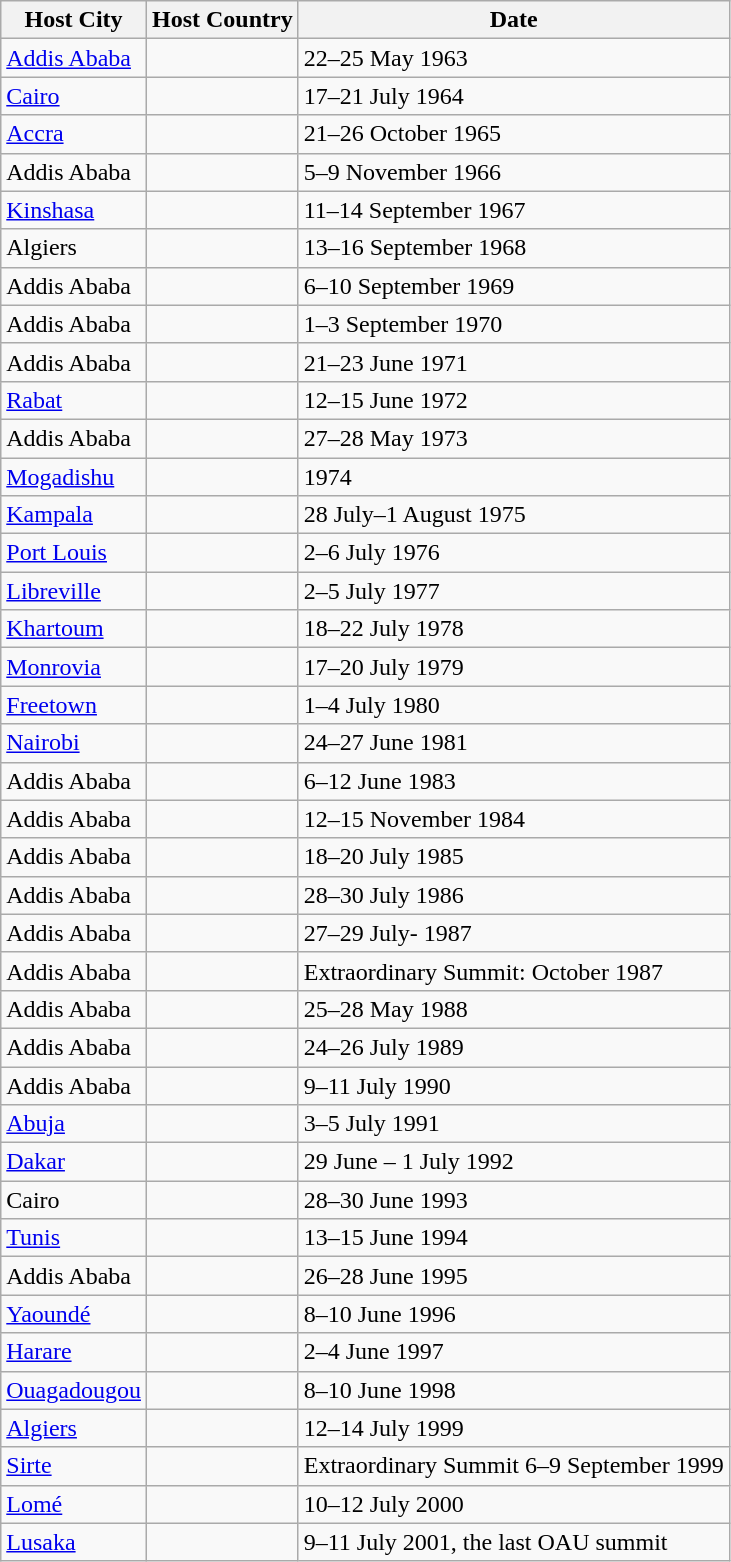<table class="sortable wikitable">
<tr>
<th>Host City</th>
<th>Host Country</th>
<th>Date</th>
</tr>
<tr>
<td><a href='#'>Addis Ababa</a></td>
<td></td>
<td>22–25 May 1963</td>
</tr>
<tr>
<td><a href='#'>Cairo</a></td>
<td></td>
<td>17–21 July 1964</td>
</tr>
<tr>
<td><a href='#'>Accra</a></td>
<td></td>
<td>21–26 October 1965</td>
</tr>
<tr>
<td>Addis Ababa</td>
<td></td>
<td>5–9 November 1966</td>
</tr>
<tr>
<td><a href='#'>Kinshasa</a></td>
<td></td>
<td>11–14 September 1967</td>
</tr>
<tr>
<td>Algiers</td>
<td></td>
<td>13–16 September 1968</td>
</tr>
<tr>
<td>Addis Ababa</td>
<td></td>
<td>6–10 September 1969</td>
</tr>
<tr>
<td>Addis Ababa</td>
<td></td>
<td>1–3 September 1970</td>
</tr>
<tr>
<td>Addis Ababa</td>
<td></td>
<td>21–23 June 1971</td>
</tr>
<tr>
<td><a href='#'>Rabat</a></td>
<td></td>
<td>12–15 June 1972</td>
</tr>
<tr>
<td>Addis Ababa</td>
<td></td>
<td>27–28 May 1973</td>
</tr>
<tr>
<td><a href='#'>Mogadishu</a></td>
<td></td>
<td>1974</td>
</tr>
<tr>
<td><a href='#'>Kampala</a></td>
<td></td>
<td>28 July–1 August 1975</td>
</tr>
<tr>
<td><a href='#'>Port Louis</a></td>
<td></td>
<td>2–6 July 1976</td>
</tr>
<tr>
<td><a href='#'>Libreville</a></td>
<td></td>
<td>2–5 July 1977</td>
</tr>
<tr>
<td><a href='#'>Khartoum</a></td>
<td></td>
<td>18–22 July 1978</td>
</tr>
<tr>
<td><a href='#'>Monrovia</a></td>
<td></td>
<td>17–20 July 1979</td>
</tr>
<tr>
<td><a href='#'>Freetown</a></td>
<td></td>
<td>1–4 July 1980</td>
</tr>
<tr>
<td><a href='#'>Nairobi</a></td>
<td></td>
<td>24–27 June 1981</td>
</tr>
<tr>
<td>Addis Ababa</td>
<td></td>
<td>6–12 June 1983</td>
</tr>
<tr>
<td>Addis Ababa</td>
<td></td>
<td>12–15 November 1984</td>
</tr>
<tr>
<td>Addis Ababa</td>
<td></td>
<td>18–20 July 1985</td>
</tr>
<tr>
<td>Addis Ababa</td>
<td></td>
<td>28–30 July 1986</td>
</tr>
<tr>
<td>Addis Ababa</td>
<td></td>
<td>27–29 July- 1987</td>
</tr>
<tr>
<td>Addis Ababa</td>
<td></td>
<td>Extraordinary Summit: October 1987</td>
</tr>
<tr>
<td>Addis Ababa</td>
<td></td>
<td>25–28 May 1988</td>
</tr>
<tr>
<td>Addis Ababa</td>
<td></td>
<td>24–26 July 1989</td>
</tr>
<tr>
<td>Addis Ababa</td>
<td></td>
<td>9–11 July 1990</td>
</tr>
<tr>
<td><a href='#'>Abuja</a></td>
<td></td>
<td>3–5 July 1991</td>
</tr>
<tr>
<td><a href='#'>Dakar</a></td>
<td></td>
<td>29 June – 1 July 1992</td>
</tr>
<tr>
<td>Cairo</td>
<td></td>
<td>28–30 June 1993</td>
</tr>
<tr>
<td><a href='#'>Tunis</a></td>
<td></td>
<td>13–15 June 1994</td>
</tr>
<tr>
<td>Addis Ababa</td>
<td></td>
<td>26–28 June 1995</td>
</tr>
<tr>
<td><a href='#'>Yaoundé</a></td>
<td></td>
<td>8–10 June 1996</td>
</tr>
<tr>
<td><a href='#'>Harare</a></td>
<td></td>
<td>2–4 June 1997</td>
</tr>
<tr>
<td><a href='#'>Ouagadougou</a></td>
<td></td>
<td>8–10 June 1998</td>
</tr>
<tr>
<td><a href='#'>Algiers</a></td>
<td></td>
<td>12–14 July 1999</td>
</tr>
<tr>
<td><a href='#'>Sirte</a></td>
<td></td>
<td>Extraordinary Summit 6–9 September 1999</td>
</tr>
<tr>
<td><a href='#'>Lomé</a></td>
<td></td>
<td>10–12 July 2000</td>
</tr>
<tr>
<td><a href='#'>Lusaka</a></td>
<td></td>
<td>9–11 July 2001, the last OAU summit</td>
</tr>
</table>
